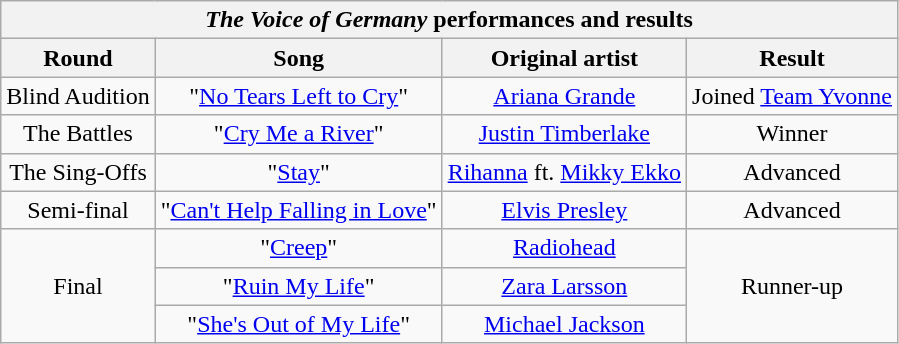<table class="wikitable mw-collapsible collapsible collapsed" style="text-align:center;">
<tr>
<th colspan="4"><em>The Voice of Germany</em> performances and results</th>
</tr>
<tr>
<th scope="col">Round</th>
<th scope="col">Song</th>
<th scope="col">Original artist</th>
<th scope="col">Result</th>
</tr>
<tr>
<td>Blind Audition</td>
<td>"<a href='#'>No Tears Left to Cry</a>"</td>
<td><a href='#'>Ariana Grande</a></td>
<td>Joined <a href='#'>Team Yvonne</a></td>
</tr>
<tr>
<td>The Battles</td>
<td>"<a href='#'>Cry Me a River</a>"</td>
<td><a href='#'>Justin Timberlake</a></td>
<td>Winner</td>
</tr>
<tr>
<td>The Sing-Offs</td>
<td>"<a href='#'>Stay</a>"</td>
<td><a href='#'>Rihanna</a> ft. <a href='#'>Mikky Ekko</a></td>
<td>Advanced</td>
</tr>
<tr>
<td>Semi-final</td>
<td>"<a href='#'>Can't Help Falling in Love</a>"</td>
<td><a href='#'>Elvis Presley</a></td>
<td>Advanced</td>
</tr>
<tr>
<td rowspan="3">Final</td>
<td>"<a href='#'>Creep</a>"</td>
<td><a href='#'>Radiohead</a></td>
<td rowspan="3">Runner-up</td>
</tr>
<tr>
<td>"<a href='#'>Ruin My Life</a>"</td>
<td><a href='#'>Zara Larsson</a></td>
</tr>
<tr>
<td>"<a href='#'>She's Out of My Life</a>"</td>
<td><a href='#'>Michael Jackson</a></td>
</tr>
</table>
